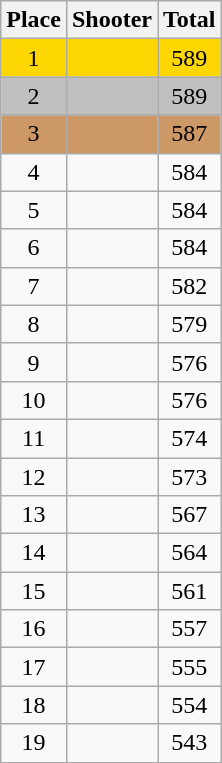<table class=wikitable style="text-align:center">
<tr>
<th>Place</th>
<th>Shooter</th>
<th>Total</th>
</tr>
<tr align=center bgcolor=gold>
<td>1</td>
<td align=left></td>
<td>589</td>
</tr>
<tr align=center bgcolor=silver>
<td>2</td>
<td align=left></td>
<td>589</td>
</tr>
<tr align=center bgcolor=cc9966>
<td>3</td>
<td align=left></td>
<td>587</td>
</tr>
<tr>
<td>4</td>
<td align=left></td>
<td>584</td>
</tr>
<tr>
<td>5</td>
<td align=left></td>
<td>584</td>
</tr>
<tr>
<td>6</td>
<td align=left></td>
<td>584</td>
</tr>
<tr>
<td>7</td>
<td align=left></td>
<td>582</td>
</tr>
<tr>
<td>8</td>
<td align=left></td>
<td>579</td>
</tr>
<tr>
<td>9</td>
<td align=left></td>
<td>576</td>
</tr>
<tr>
<td>10</td>
<td align=left></td>
<td>576</td>
</tr>
<tr>
<td>11</td>
<td align=left></td>
<td>574</td>
</tr>
<tr>
<td>12</td>
<td align=left></td>
<td>573</td>
</tr>
<tr>
<td>13</td>
<td align=left></td>
<td>567</td>
</tr>
<tr>
<td>14</td>
<td align=left></td>
<td>564</td>
</tr>
<tr>
<td>15</td>
<td align=left></td>
<td>561</td>
</tr>
<tr>
<td>16</td>
<td align=left></td>
<td>557</td>
</tr>
<tr>
<td>17</td>
<td align=left></td>
<td>555</td>
</tr>
<tr>
<td>18</td>
<td align=left></td>
<td>554</td>
</tr>
<tr>
<td>19</td>
<td align=left></td>
<td>543</td>
</tr>
</table>
